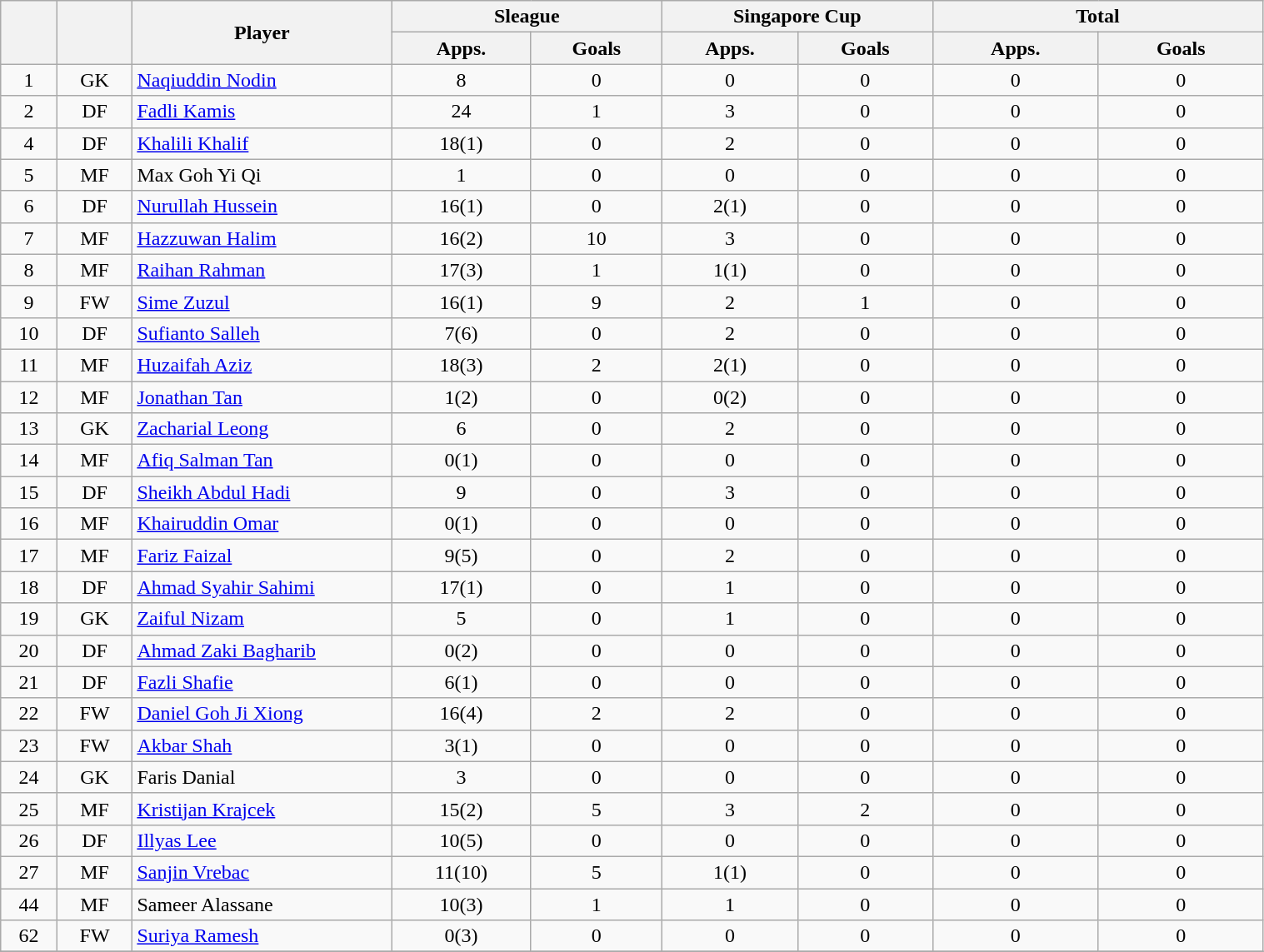<table class="wikitable" style="text-align:center; font-size:100%; width:80%;">
<tr>
<th rowspan=2></th>
<th rowspan=2></th>
<th rowspan=2 width="200">Player</th>
<th colspan=2 width="105">Sleague</th>
<th colspan=2 width="105">Singapore Cup</th>
<th colspan=2 width="130">Total</th>
</tr>
<tr>
<th>Apps.</th>
<th>Goals</th>
<th>Apps.</th>
<th>Goals</th>
<th>Apps.</th>
<th>Goals</th>
</tr>
<tr>
<td>1</td>
<td>GK</td>
<td align="left"><a href='#'>Naqiuddin Nodin</a></td>
<td>8</td>
<td>0</td>
<td>0</td>
<td>0</td>
<td>0</td>
<td>0</td>
</tr>
<tr>
<td>2</td>
<td>DF</td>
<td align="left"><a href='#'>Fadli Kamis</a></td>
<td>24</td>
<td>1</td>
<td>3</td>
<td>0</td>
<td>0</td>
<td>0</td>
</tr>
<tr>
<td>4</td>
<td>DF</td>
<td align="left"><a href='#'>Khalili Khalif</a></td>
<td>18(1)</td>
<td>0</td>
<td>2</td>
<td>0</td>
<td>0</td>
<td>0</td>
</tr>
<tr>
<td>5</td>
<td>MF</td>
<td align="left">Max Goh Yi Qi</td>
<td>1</td>
<td>0</td>
<td>0</td>
<td>0</td>
<td>0</td>
<td>0</td>
</tr>
<tr>
<td>6</td>
<td>DF</td>
<td align="left"><a href='#'>Nurullah Hussein</a></td>
<td>16(1)</td>
<td>0</td>
<td>2(1)</td>
<td>0</td>
<td>0</td>
<td>0</td>
</tr>
<tr>
<td>7</td>
<td>MF</td>
<td align="left"><a href='#'>Hazzuwan Halim</a></td>
<td>16(2)</td>
<td>10</td>
<td>3</td>
<td>0</td>
<td>0</td>
<td>0</td>
</tr>
<tr>
<td>8</td>
<td>MF</td>
<td align="left"><a href='#'>Raihan Rahman</a></td>
<td>17(3)</td>
<td>1</td>
<td>1(1)</td>
<td>0</td>
<td>0</td>
<td>0</td>
</tr>
<tr>
<td>9</td>
<td>FW</td>
<td align="left"> <a href='#'>Sime Zuzul</a></td>
<td>16(1)</td>
<td>9</td>
<td>2</td>
<td>1</td>
<td>0</td>
<td>0</td>
</tr>
<tr>
<td>10</td>
<td>DF</td>
<td align="left"><a href='#'>Sufianto Salleh</a></td>
<td>7(6)</td>
<td>0</td>
<td>2</td>
<td>0</td>
<td>0</td>
<td>0</td>
</tr>
<tr>
<td>11</td>
<td>MF</td>
<td align="left"><a href='#'>Huzaifah Aziz</a></td>
<td>18(3)</td>
<td>2</td>
<td>2(1)</td>
<td>0</td>
<td>0</td>
<td>0</td>
</tr>
<tr>
<td>12</td>
<td>MF</td>
<td align="left"><a href='#'>Jonathan Tan</a></td>
<td>1(2)</td>
<td>0</td>
<td>0(2)</td>
<td>0</td>
<td>0</td>
<td>0</td>
</tr>
<tr>
<td>13</td>
<td>GK</td>
<td align="left"><a href='#'>Zacharial Leong</a></td>
<td>6</td>
<td>0</td>
<td>2</td>
<td>0</td>
<td>0</td>
<td>0</td>
</tr>
<tr>
<td>14</td>
<td>MF</td>
<td align="left"><a href='#'>Afiq Salman Tan</a></td>
<td>0(1)</td>
<td>0</td>
<td>0</td>
<td>0</td>
<td>0</td>
<td>0</td>
</tr>
<tr>
<td>15</td>
<td>DF</td>
<td align="left"><a href='#'>Sheikh Abdul Hadi</a></td>
<td>9</td>
<td>0</td>
<td>3</td>
<td>0</td>
<td>0</td>
<td>0</td>
</tr>
<tr>
<td>16</td>
<td>MF</td>
<td align="left"><a href='#'>Khairuddin Omar</a></td>
<td>0(1)</td>
<td>0</td>
<td>0</td>
<td>0</td>
<td>0</td>
<td>0</td>
</tr>
<tr>
<td>17</td>
<td>MF</td>
<td align="left"><a href='#'>Fariz Faizal</a></td>
<td>9(5)</td>
<td>0</td>
<td>2</td>
<td>0</td>
<td>0</td>
<td>0</td>
</tr>
<tr>
<td>18</td>
<td>DF</td>
<td align="left"><a href='#'>Ahmad Syahir Sahimi</a></td>
<td>17(1)</td>
<td>0</td>
<td>1</td>
<td>0</td>
<td>0</td>
<td>0</td>
</tr>
<tr>
<td>19</td>
<td>GK</td>
<td align="left"><a href='#'>Zaiful Nizam</a></td>
<td>5</td>
<td>0</td>
<td>1</td>
<td>0</td>
<td>0</td>
<td>0</td>
</tr>
<tr>
<td>20</td>
<td>DF</td>
<td align="left"><a href='#'>Ahmad Zaki Bagharib</a></td>
<td>0(2)</td>
<td>0</td>
<td>0</td>
<td>0</td>
<td>0</td>
<td>0</td>
</tr>
<tr>
<td>21</td>
<td>DF</td>
<td align="left"><a href='#'>Fazli Shafie</a></td>
<td>6(1)</td>
<td>0</td>
<td>0</td>
<td>0</td>
<td>0</td>
<td>0</td>
</tr>
<tr>
<td>22</td>
<td>FW</td>
<td align="left"><a href='#'>Daniel Goh Ji Xiong</a></td>
<td>16(4)</td>
<td>2</td>
<td>2</td>
<td>0</td>
<td>0</td>
<td>0</td>
</tr>
<tr>
<td>23</td>
<td>FW</td>
<td align="left"><a href='#'>Akbar Shah</a></td>
<td>3(1)</td>
<td>0</td>
<td>0</td>
<td>0</td>
<td>0</td>
<td>0</td>
</tr>
<tr>
<td>24</td>
<td>GK</td>
<td align="left">Faris Danial</td>
<td>3</td>
<td>0</td>
<td>0</td>
<td>0</td>
<td>0</td>
<td>0</td>
</tr>
<tr>
<td>25</td>
<td>MF</td>
<td align="left"> <a href='#'>Kristijan Krajcek</a></td>
<td>15(2)</td>
<td>5</td>
<td>3</td>
<td>2</td>
<td>0</td>
<td>0</td>
</tr>
<tr>
<td>26</td>
<td>DF</td>
<td align="left"><a href='#'>Illyas Lee</a></td>
<td>10(5)</td>
<td>0</td>
<td>0</td>
<td>0</td>
<td>0</td>
<td>0</td>
</tr>
<tr>
<td>27</td>
<td>MF</td>
<td align="left"> <a href='#'>Sanjin Vrebac</a></td>
<td>11(10)</td>
<td>5</td>
<td>1(1)</td>
<td>0</td>
<td>0</td>
<td>0</td>
</tr>
<tr>
<td>44</td>
<td>MF</td>
<td align="left"> Sameer Alassane</td>
<td>10(3)</td>
<td>1</td>
<td>1</td>
<td>0</td>
<td>0</td>
<td>0</td>
</tr>
<tr>
<td>62</td>
<td>FW</td>
<td align="left"><a href='#'>Suriya Ramesh</a></td>
<td>0(3)</td>
<td>0</td>
<td>0</td>
<td>0</td>
<td>0</td>
<td>0</td>
</tr>
<tr>
</tr>
</table>
